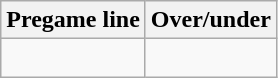<table class="wikitable">
<tr align="center">
<th style=>Pregame line</th>
<th style=>Over/under</th>
</tr>
<tr align="center">
<td></td>
<td> </td>
</tr>
</table>
